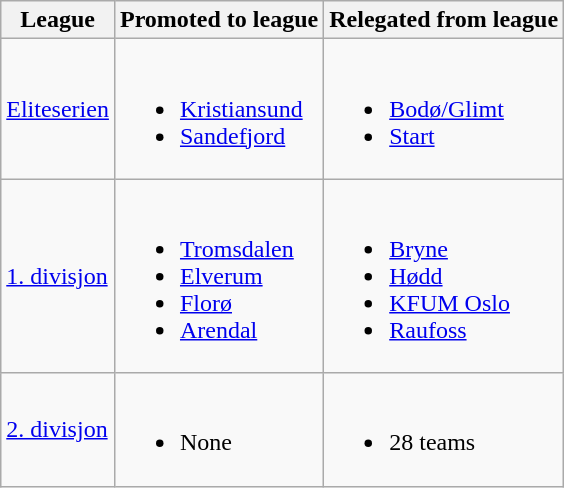<table class="wikitable">
<tr>
<th>League</th>
<th>Promoted to league</th>
<th>Relegated from league</th>
</tr>
<tr>
<td><a href='#'>Eliteserien</a></td>
<td><br><ul><li><a href='#'>Kristiansund</a></li><li><a href='#'>Sandefjord</a></li></ul></td>
<td><br><ul><li><a href='#'>Bodø/Glimt</a></li><li><a href='#'>Start</a></li></ul></td>
</tr>
<tr>
<td><a href='#'>1. divisjon</a></td>
<td><br><ul><li><a href='#'>Tromsdalen</a></li><li><a href='#'>Elverum</a></li><li><a href='#'>Florø</a></li><li><a href='#'>Arendal</a></li></ul></td>
<td><br><ul><li><a href='#'>Bryne</a></li><li><a href='#'>Hødd</a></li><li><a href='#'>KFUM Oslo</a></li><li><a href='#'>Raufoss</a></li></ul></td>
</tr>
<tr>
<td><a href='#'>2. divisjon</a></td>
<td><br><ul><li>None</li></ul></td>
<td><br><ul><li>28 teams</li></ul></td>
</tr>
</table>
